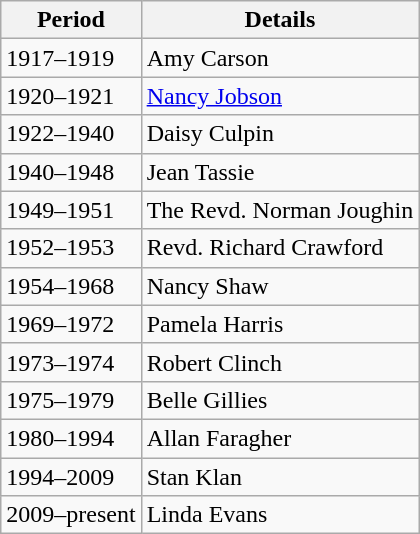<table class="wikitable">
<tr>
<th>Period</th>
<th>Details</th>
</tr>
<tr>
<td>1917–1919</td>
<td>Amy Carson</td>
</tr>
<tr>
<td>1920–1921</td>
<td><a href='#'>Nancy Jobson</a></td>
</tr>
<tr>
<td>1922–1940</td>
<td>Daisy Culpin</td>
</tr>
<tr>
<td>1940–1948</td>
<td>Jean Tassie</td>
</tr>
<tr>
<td>1949–1951</td>
<td>The Revd. Norman Joughin</td>
</tr>
<tr>
<td>1952–1953</td>
<td>Revd. Richard Crawford</td>
</tr>
<tr>
<td>1954–1968</td>
<td>Nancy Shaw</td>
</tr>
<tr>
<td>1969–1972</td>
<td>Pamela Harris</td>
</tr>
<tr>
<td>1973–1974</td>
<td>Robert Clinch</td>
</tr>
<tr>
<td>1975–1979</td>
<td>Belle Gillies</td>
</tr>
<tr>
<td>1980–1994</td>
<td>Allan Faragher</td>
</tr>
<tr>
<td>1994–2009</td>
<td>Stan Klan</td>
</tr>
<tr>
<td>2009–present</td>
<td>Linda Evans</td>
</tr>
</table>
